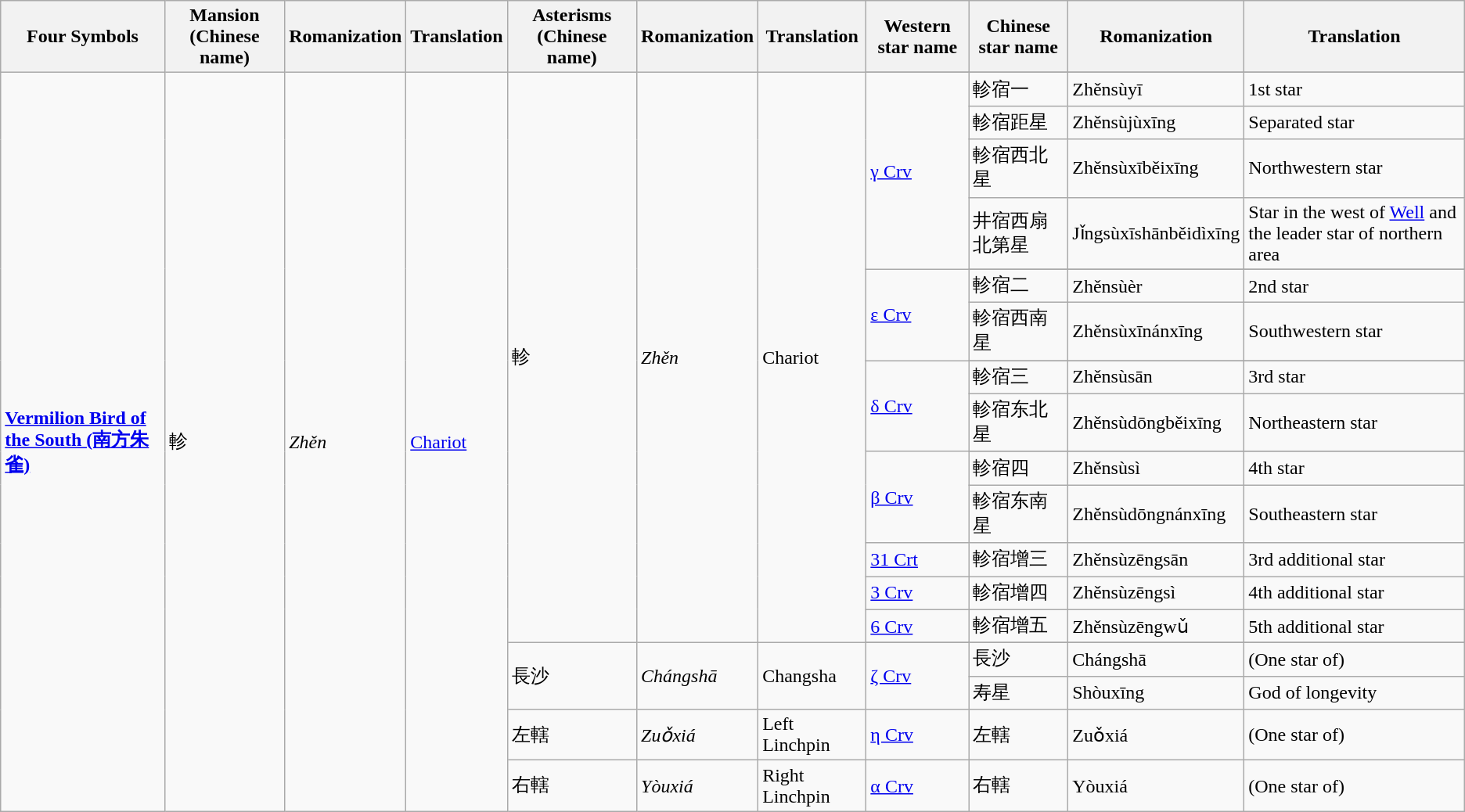<table class="wikitable">
<tr>
<th><strong>Four Symbols</strong></th>
<th><strong>Mansion (Chinese name)</strong></th>
<th><strong>Romanization</strong></th>
<th><strong>Translation</strong></th>
<th><strong>Asterisms (Chinese name)</strong></th>
<th><strong>Romanization</strong></th>
<th><strong>Translation</strong></th>
<th><strong>Western star name</strong></th>
<th><strong>Chinese star name</strong></th>
<th><strong>Romanization</strong></th>
<th><strong>Translation</strong></th>
</tr>
<tr>
<td rowspan="24"><strong><a href='#'>Vermilion Bird of the South
(南方朱雀)</a></strong></td>
<td rowspan="24">軫</td>
<td rowspan="24"><em>Zhěn</em></td>
<td rowspan="24"><a href='#'>Chariot</a></td>
<td rowspan="18">軫</td>
<td rowspan="18"><em>Zhěn</em></td>
<td rowspan="18">Chariot</td>
</tr>
<tr>
<td rowspan="5"><a href='#'>γ Crv</a></td>
</tr>
<tr>
<td>軫宿一</td>
<td>Zhěnsùyī</td>
<td>1st star</td>
</tr>
<tr>
<td>軫宿距星</td>
<td>Zhěnsùjùxīng</td>
<td>Separated star</td>
</tr>
<tr>
<td>軫宿西北星</td>
<td>Zhěnsùxīběixīng</td>
<td>Northwestern star</td>
</tr>
<tr>
<td>井宿西扇北第星</td>
<td>Jǐngsùxīshānběidìxīng</td>
<td>Star in the west of <a href='#'>Well</a> and the leader star of northern area</td>
</tr>
<tr>
<td rowspan="3"><a href='#'>ε Crv</a></td>
</tr>
<tr>
<td>軫宿二</td>
<td>Zhěnsùèr</td>
<td>2nd star</td>
</tr>
<tr>
<td>軫宿西南星</td>
<td>Zhěnsùxīnánxīng</td>
<td>Southwestern star</td>
</tr>
<tr>
<td rowspan="3"><a href='#'>δ Crv</a></td>
</tr>
<tr>
<td>軫宿三</td>
<td>Zhěnsùsān</td>
<td>3rd star</td>
</tr>
<tr>
<td>軫宿东北星</td>
<td>Zhěnsùdōngběixīng</td>
<td>Northeastern star</td>
</tr>
<tr>
<td rowspan="3"><a href='#'>β Crv</a></td>
</tr>
<tr>
<td>軫宿四</td>
<td>Zhěnsùsì</td>
<td>4th star</td>
</tr>
<tr>
<td>軫宿东南星</td>
<td>Zhěnsùdōngnánxīng</td>
<td>Southeastern star</td>
</tr>
<tr>
<td><a href='#'>31 Crt</a></td>
<td>軫宿增三</td>
<td>Zhěnsùzēngsān</td>
<td>3rd additional star</td>
</tr>
<tr>
<td><a href='#'>3 Crv</a></td>
<td>軫宿增四</td>
<td>Zhěnsùzēngsì</td>
<td>4th additional star</td>
</tr>
<tr>
<td><a href='#'>6 Crv</a></td>
<td>軫宿增五</td>
<td>Zhěnsùzēngwǔ</td>
<td>5th additional star</td>
</tr>
<tr>
<td rowspan="4">長沙</td>
<td rowspan="4"><em>Chángshā</em></td>
<td rowspan="4">Changsha</td>
</tr>
<tr>
<td rowspan="3"><a href='#'>ζ Crv</a></td>
</tr>
<tr>
<td>長沙</td>
<td>Chángshā</td>
<td>(One star of)</td>
</tr>
<tr>
<td>寿星</td>
<td>Shòuxīng</td>
<td>God of longevity</td>
</tr>
<tr>
<td>左轄</td>
<td><em>Zuǒxiá</em></td>
<td>Left Linchpin</td>
<td><a href='#'>η Crv</a></td>
<td>左轄</td>
<td>Zuǒxiá</td>
<td>(One star of)</td>
</tr>
<tr>
<td>右轄</td>
<td><em>Yòuxiá</em></td>
<td>Right Linchpin</td>
<td><a href='#'>α Crv</a></td>
<td>右轄</td>
<td>Yòuxiá</td>
<td>(One star of)</td>
</tr>
</table>
